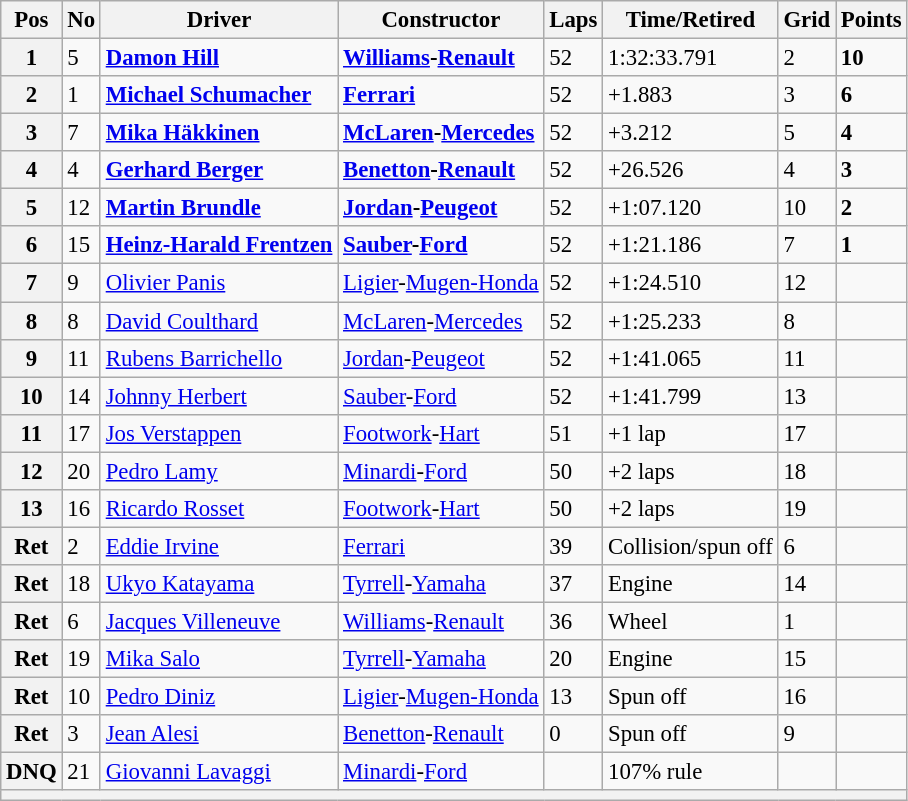<table class="wikitable" style="font-size: 95%;">
<tr>
<th>Pos</th>
<th>No</th>
<th>Driver</th>
<th>Constructor</th>
<th>Laps</th>
<th>Time/Retired</th>
<th>Grid</th>
<th>Points</th>
</tr>
<tr>
<th>1</th>
<td>5</td>
<td> <strong><a href='#'>Damon Hill</a></strong></td>
<td><strong><a href='#'>Williams</a>-<a href='#'>Renault</a></strong></td>
<td>52</td>
<td>1:32:33.791</td>
<td>2</td>
<td><strong>10</strong></td>
</tr>
<tr>
<th>2</th>
<td>1</td>
<td> <strong><a href='#'>Michael Schumacher</a></strong></td>
<td><strong><a href='#'>Ferrari</a></strong></td>
<td>52</td>
<td>+1.883</td>
<td>3</td>
<td><strong>6</strong></td>
</tr>
<tr>
<th>3</th>
<td>7</td>
<td> <strong><a href='#'>Mika Häkkinen</a></strong></td>
<td><strong><a href='#'>McLaren</a>-<a href='#'>Mercedes</a></strong></td>
<td>52</td>
<td>+3.212</td>
<td>5</td>
<td><strong>4</strong></td>
</tr>
<tr>
<th>4</th>
<td>4</td>
<td> <strong><a href='#'>Gerhard Berger</a></strong></td>
<td><strong><a href='#'>Benetton</a>-<a href='#'>Renault</a></strong></td>
<td>52</td>
<td>+26.526</td>
<td>4</td>
<td><strong>3</strong></td>
</tr>
<tr>
<th>5</th>
<td>12</td>
<td> <strong><a href='#'>Martin Brundle</a></strong></td>
<td><strong><a href='#'>Jordan</a>-<a href='#'>Peugeot</a></strong></td>
<td>52</td>
<td>+1:07.120</td>
<td>10</td>
<td><strong>2</strong></td>
</tr>
<tr>
<th>6</th>
<td>15</td>
<td> <strong><a href='#'>Heinz-Harald Frentzen</a></strong></td>
<td><strong><a href='#'>Sauber</a>-<a href='#'>Ford</a></strong></td>
<td>52</td>
<td>+1:21.186</td>
<td>7</td>
<td><strong>1</strong></td>
</tr>
<tr>
<th>7</th>
<td>9</td>
<td> <a href='#'>Olivier Panis</a></td>
<td><a href='#'>Ligier</a>-<a href='#'>Mugen-Honda</a></td>
<td>52</td>
<td>+1:24.510</td>
<td>12</td>
<td> </td>
</tr>
<tr>
<th>8</th>
<td>8</td>
<td> <a href='#'>David Coulthard</a></td>
<td><a href='#'>McLaren</a>-<a href='#'>Mercedes</a></td>
<td>52</td>
<td>+1:25.233</td>
<td>8</td>
<td> </td>
</tr>
<tr>
<th>9</th>
<td>11</td>
<td> <a href='#'>Rubens Barrichello</a></td>
<td><a href='#'>Jordan</a>-<a href='#'>Peugeot</a></td>
<td>52</td>
<td>+1:41.065</td>
<td>11</td>
<td> </td>
</tr>
<tr>
<th>10</th>
<td>14</td>
<td> <a href='#'>Johnny Herbert</a></td>
<td><a href='#'>Sauber</a>-<a href='#'>Ford</a></td>
<td>52</td>
<td>+1:41.799</td>
<td>13</td>
<td> </td>
</tr>
<tr>
<th>11</th>
<td>17</td>
<td> <a href='#'>Jos Verstappen</a></td>
<td><a href='#'>Footwork</a>-<a href='#'>Hart</a></td>
<td>51</td>
<td>+1 lap</td>
<td>17</td>
<td> </td>
</tr>
<tr>
<th>12</th>
<td>20</td>
<td> <a href='#'>Pedro Lamy</a></td>
<td><a href='#'>Minardi</a>-<a href='#'>Ford</a></td>
<td>50</td>
<td>+2 laps</td>
<td>18</td>
<td> </td>
</tr>
<tr>
<th>13</th>
<td>16</td>
<td> <a href='#'>Ricardo Rosset</a></td>
<td><a href='#'>Footwork</a>-<a href='#'>Hart</a></td>
<td>50</td>
<td>+2 laps</td>
<td>19</td>
<td> </td>
</tr>
<tr>
<th>Ret</th>
<td>2</td>
<td> <a href='#'>Eddie Irvine</a></td>
<td><a href='#'>Ferrari</a></td>
<td>39</td>
<td>Collision/spun off</td>
<td>6</td>
<td> </td>
</tr>
<tr>
<th>Ret</th>
<td>18</td>
<td> <a href='#'>Ukyo Katayama</a></td>
<td><a href='#'>Tyrrell</a>-<a href='#'>Yamaha</a></td>
<td>37</td>
<td>Engine</td>
<td>14</td>
<td> </td>
</tr>
<tr>
<th>Ret</th>
<td>6</td>
<td> <a href='#'>Jacques Villeneuve</a></td>
<td><a href='#'>Williams</a>-<a href='#'>Renault</a></td>
<td>36</td>
<td>Wheel</td>
<td>1</td>
<td> </td>
</tr>
<tr>
<th>Ret</th>
<td>19</td>
<td> <a href='#'>Mika Salo</a></td>
<td><a href='#'>Tyrrell</a>-<a href='#'>Yamaha</a></td>
<td>20</td>
<td>Engine</td>
<td>15</td>
<td> </td>
</tr>
<tr>
<th>Ret</th>
<td>10</td>
<td> <a href='#'>Pedro Diniz</a></td>
<td><a href='#'>Ligier</a>-<a href='#'>Mugen-Honda</a></td>
<td>13</td>
<td>Spun off</td>
<td>16</td>
<td> </td>
</tr>
<tr>
<th>Ret</th>
<td>3</td>
<td> <a href='#'>Jean Alesi</a></td>
<td><a href='#'>Benetton</a>-<a href='#'>Renault</a></td>
<td>0</td>
<td>Spun off</td>
<td>9</td>
<td> </td>
</tr>
<tr>
<th>DNQ</th>
<td>21</td>
<td> <a href='#'>Giovanni Lavaggi</a></td>
<td><a href='#'>Minardi</a>-<a href='#'>Ford</a></td>
<td> </td>
<td>107% rule</td>
<td></td>
<td> </td>
</tr>
<tr>
<th colspan="8"></th>
</tr>
</table>
